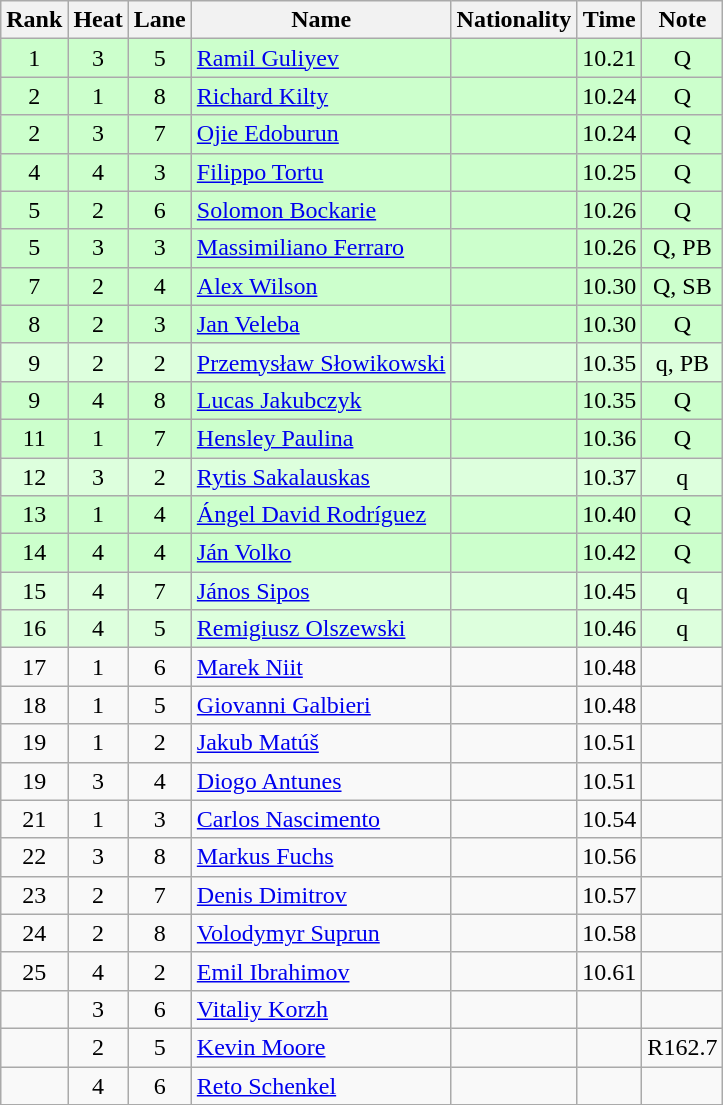<table class="wikitable sortable" style="text-align:center">
<tr>
<th>Rank</th>
<th>Heat</th>
<th>Lane</th>
<th>Name</th>
<th>Nationality</th>
<th>Time</th>
<th>Note</th>
</tr>
<tr bgcolor=ccffcc>
<td>1</td>
<td>3</td>
<td>5</td>
<td align=left><a href='#'>Ramil Guliyev</a></td>
<td align=left></td>
<td>10.21</td>
<td>Q</td>
</tr>
<tr bgcolor=ccffcc>
<td>2</td>
<td>1</td>
<td>8</td>
<td align=left><a href='#'>Richard Kilty</a></td>
<td align=left></td>
<td>10.24</td>
<td>Q</td>
</tr>
<tr bgcolor=ccffcc>
<td>2</td>
<td>3</td>
<td>7</td>
<td align=left><a href='#'>Ojie Edoburun</a></td>
<td align=left></td>
<td>10.24</td>
<td>Q</td>
</tr>
<tr bgcolor=ccffcc>
<td>4</td>
<td>4</td>
<td>3</td>
<td align=left><a href='#'>Filippo Tortu</a></td>
<td align=left></td>
<td>10.25</td>
<td>Q</td>
</tr>
<tr bgcolor=ccffcc>
<td>5</td>
<td>2</td>
<td>6</td>
<td align=left><a href='#'>Solomon Bockarie</a></td>
<td align=left></td>
<td>10.26</td>
<td>Q</td>
</tr>
<tr bgcolor=ccffcc>
<td>5</td>
<td>3</td>
<td>3</td>
<td align=left><a href='#'>Massimiliano Ferraro</a></td>
<td align=left></td>
<td>10.26</td>
<td>Q, PB</td>
</tr>
<tr bgcolor=ccffcc>
<td>7</td>
<td>2</td>
<td>4</td>
<td align=left><a href='#'>Alex Wilson</a></td>
<td align=left></td>
<td>10.30</td>
<td>Q, SB</td>
</tr>
<tr bgcolor=ccffcc>
<td>8</td>
<td>2</td>
<td>3</td>
<td align=left><a href='#'>Jan Veleba</a></td>
<td align=left></td>
<td>10.30</td>
<td>Q</td>
</tr>
<tr bgcolor=ddffdd>
<td>9</td>
<td>2</td>
<td>2</td>
<td align=left><a href='#'>Przemysław Słowikowski</a></td>
<td align=left></td>
<td>10.35</td>
<td>q, PB</td>
</tr>
<tr bgcolor=ccffcc>
<td>9</td>
<td>4</td>
<td>8</td>
<td align=left><a href='#'>Lucas Jakubczyk</a></td>
<td align=left></td>
<td>10.35</td>
<td>Q</td>
</tr>
<tr bgcolor=ccffcc>
<td>11</td>
<td>1</td>
<td>7</td>
<td align=left><a href='#'>Hensley Paulina</a></td>
<td align=left></td>
<td>10.36</td>
<td>Q</td>
</tr>
<tr bgcolor=ddffdd>
<td>12</td>
<td>3</td>
<td>2</td>
<td align=left><a href='#'>Rytis Sakalauskas</a></td>
<td align=left></td>
<td>10.37</td>
<td>q</td>
</tr>
<tr bgcolor=ccffcc>
<td>13</td>
<td>1</td>
<td>4</td>
<td align=left><a href='#'>Ángel David Rodríguez</a></td>
<td align=left></td>
<td>10.40</td>
<td>Q</td>
</tr>
<tr bgcolor=ccffcc>
<td>14</td>
<td>4</td>
<td>4</td>
<td align=left><a href='#'>Ján Volko</a></td>
<td align=left></td>
<td>10.42</td>
<td>Q</td>
</tr>
<tr bgcolor=ddffdd>
<td>15</td>
<td>4</td>
<td>7</td>
<td align=left><a href='#'>János Sipos</a></td>
<td align=left></td>
<td>10.45</td>
<td>q</td>
</tr>
<tr bgcolor=ddffdd>
<td>16</td>
<td>4</td>
<td>5</td>
<td align=left><a href='#'>Remigiusz Olszewski</a></td>
<td align=left></td>
<td>10.46</td>
<td>q</td>
</tr>
<tr>
<td>17</td>
<td>1</td>
<td>6</td>
<td align=left><a href='#'>Marek Niit</a></td>
<td align=left></td>
<td>10.48</td>
<td></td>
</tr>
<tr>
<td>18</td>
<td>1</td>
<td>5</td>
<td align=left><a href='#'>Giovanni Galbieri</a></td>
<td align=left></td>
<td>10.48</td>
<td></td>
</tr>
<tr>
<td>19</td>
<td>1</td>
<td>2</td>
<td align=left><a href='#'>Jakub Matúš</a></td>
<td align=left></td>
<td>10.51</td>
<td></td>
</tr>
<tr>
<td>19</td>
<td>3</td>
<td>4</td>
<td align=left><a href='#'>Diogo Antunes</a></td>
<td align=left></td>
<td>10.51</td>
<td></td>
</tr>
<tr>
<td>21</td>
<td>1</td>
<td>3</td>
<td align=left><a href='#'>Carlos Nascimento</a></td>
<td align=left></td>
<td>10.54</td>
<td></td>
</tr>
<tr>
<td>22</td>
<td>3</td>
<td>8</td>
<td align=left><a href='#'>Markus Fuchs</a></td>
<td align=left></td>
<td>10.56</td>
<td></td>
</tr>
<tr>
<td>23</td>
<td>2</td>
<td>7</td>
<td align=left><a href='#'>Denis Dimitrov</a></td>
<td align=left></td>
<td>10.57</td>
<td></td>
</tr>
<tr>
<td>24</td>
<td>2</td>
<td>8</td>
<td align=left><a href='#'>Volodymyr Suprun</a></td>
<td align=left></td>
<td>10.58</td>
<td></td>
</tr>
<tr>
<td>25</td>
<td>4</td>
<td>2</td>
<td align=left><a href='#'>Emil Ibrahimov</a></td>
<td align=left></td>
<td>10.61</td>
<td></td>
</tr>
<tr>
<td></td>
<td>3</td>
<td>6</td>
<td align=left><a href='#'>Vitaliy Korzh</a></td>
<td align=left></td>
<td></td>
<td></td>
</tr>
<tr>
<td></td>
<td>2</td>
<td>5</td>
<td align=left><a href='#'>Kevin Moore</a></td>
<td align=left></td>
<td></td>
<td>R162.7</td>
</tr>
<tr>
<td></td>
<td>4</td>
<td>6</td>
<td align=left><a href='#'>Reto Schenkel</a></td>
<td align=left></td>
<td></td>
<td></td>
</tr>
<tr>
</tr>
</table>
